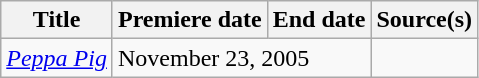<table class="wikitable sortable">
<tr>
<th>Title</th>
<th>Premiere date</th>
<th>End date</th>
<th>Source(s)</th>
</tr>
<tr>
<td><em><a href='#'>Peppa Pig</a></em></td>
<td colspan=2>November 23, 2005</td>
<td></td>
</tr>
</table>
